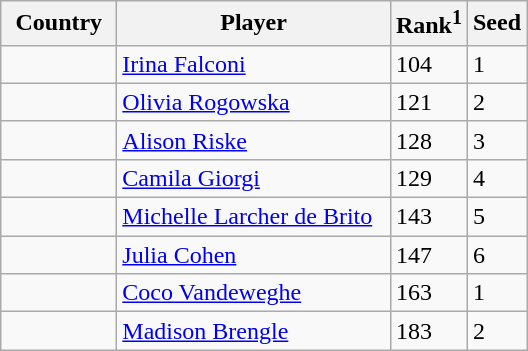<table class="sortable wikitable">
<tr>
<th width="70">Country</th>
<th width="175">Player</th>
<th>Rank<sup>1</sup></th>
<th>Seed</th>
</tr>
<tr>
<td></td>
<td><a href='#'>Irina Falconi</a></td>
<td>104</td>
<td>1</td>
</tr>
<tr>
<td></td>
<td><a href='#'>Olivia Rogowska</a></td>
<td>121</td>
<td>2</td>
</tr>
<tr>
<td></td>
<td><a href='#'>Alison Riske</a></td>
<td>128</td>
<td>3</td>
</tr>
<tr>
<td></td>
<td><a href='#'>Camila Giorgi</a></td>
<td>129</td>
<td>4</td>
</tr>
<tr>
<td></td>
<td><a href='#'>Michelle Larcher de Brito</a></td>
<td>143</td>
<td>5</td>
</tr>
<tr>
<td></td>
<td><a href='#'>Julia Cohen</a></td>
<td>147</td>
<td>6</td>
</tr>
<tr>
<td></td>
<td><a href='#'>Coco Vandeweghe</a></td>
<td>163</td>
<td>1</td>
</tr>
<tr>
<td></td>
<td><a href='#'>Madison Brengle</a></td>
<td>183</td>
<td>2</td>
</tr>
</table>
